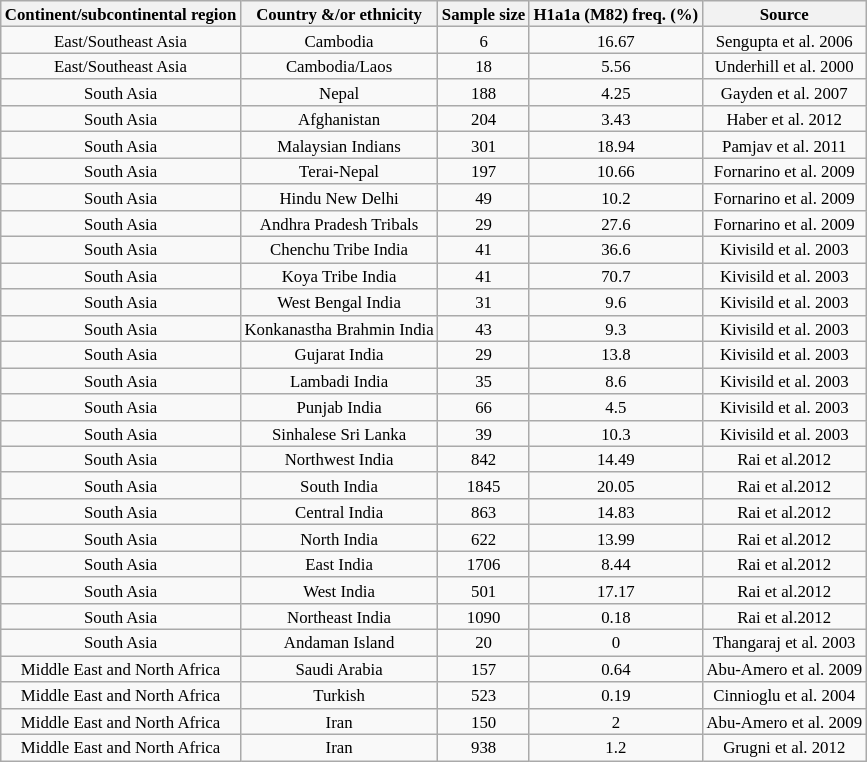<table class="wikitable sortable" style="text-align:center; font-size: 70%"; border="1">
<tr>
<th>Continent/subcontinental region</th>
<th>Country &/or ethnicity</th>
<th>Sample size</th>
<th>H1a1a (M82) freq. (%)</th>
<th>Source</th>
</tr>
<tr>
<td>East/Southeast Asia</td>
<td>Cambodia</td>
<td>6</td>
<td>16.67</td>
<td>Sengupta et al. 2006</td>
</tr>
<tr>
<td>East/Southeast Asia</td>
<td>Cambodia/Laos</td>
<td>18</td>
<td>5.56</td>
<td>Underhill et al. 2000</td>
</tr>
<tr>
<td>South Asia</td>
<td>Nepal</td>
<td>188</td>
<td>4.25</td>
<td>Gayden et al. 2007</td>
</tr>
<tr>
<td>South Asia</td>
<td>Afghanistan</td>
<td>204</td>
<td>3.43</td>
<td>Haber et al. 2012</td>
</tr>
<tr>
<td>South Asia</td>
<td>Malaysian Indians</td>
<td>301</td>
<td>18.94</td>
<td>Pamjav et al. 2011</td>
</tr>
<tr>
<td>South Asia</td>
<td>Terai-Nepal</td>
<td>197</td>
<td>10.66</td>
<td>Fornarino et al. 2009</td>
</tr>
<tr>
<td>South Asia</td>
<td>Hindu New Delhi</td>
<td>49</td>
<td>10.2</td>
<td>Fornarino et al. 2009</td>
</tr>
<tr>
<td>South Asia</td>
<td>Andhra Pradesh Tribals</td>
<td>29</td>
<td>27.6</td>
<td>Fornarino et al. 2009</td>
</tr>
<tr>
<td>South Asia</td>
<td>Chenchu Tribe India</td>
<td>41</td>
<td>36.6</td>
<td>Kivisild et al. 2003</td>
</tr>
<tr>
<td>South Asia</td>
<td>Koya Tribe India</td>
<td>41</td>
<td>70.7</td>
<td>Kivisild et al. 2003</td>
</tr>
<tr>
<td>South Asia</td>
<td>West Bengal India</td>
<td>31</td>
<td>9.6</td>
<td>Kivisild et al. 2003</td>
</tr>
<tr>
<td>South Asia</td>
<td>Konkanastha Brahmin India</td>
<td>43</td>
<td>9.3</td>
<td>Kivisild et al. 2003</td>
</tr>
<tr>
<td>South Asia</td>
<td>Gujarat India</td>
<td>29</td>
<td>13.8</td>
<td>Kivisild et al. 2003</td>
</tr>
<tr>
<td>South Asia</td>
<td>Lambadi India</td>
<td>35</td>
<td>8.6</td>
<td>Kivisild et al. 2003</td>
</tr>
<tr>
<td>South Asia</td>
<td>Punjab India</td>
<td>66</td>
<td>4.5</td>
<td>Kivisild et al. 2003</td>
</tr>
<tr>
<td>South Asia</td>
<td>Sinhalese Sri Lanka</td>
<td>39</td>
<td>10.3</td>
<td>Kivisild et al. 2003</td>
</tr>
<tr>
<td>South Asia</td>
<td>Northwest India</td>
<td>842</td>
<td>14.49</td>
<td>Rai et al.2012</td>
</tr>
<tr>
<td>South Asia</td>
<td>South India</td>
<td>1845</td>
<td>20.05</td>
<td>Rai et al.2012</td>
</tr>
<tr>
<td>South Asia</td>
<td>Central India</td>
<td>863</td>
<td>14.83</td>
<td>Rai et al.2012</td>
</tr>
<tr>
<td>South Asia</td>
<td>North India</td>
<td>622</td>
<td>13.99</td>
<td>Rai et al.2012</td>
</tr>
<tr>
<td>South Asia</td>
<td>East India</td>
<td>1706</td>
<td>8.44</td>
<td>Rai et al.2012</td>
</tr>
<tr>
<td>South Asia</td>
<td>West India</td>
<td>501</td>
<td>17.17</td>
<td>Rai et al.2012</td>
</tr>
<tr>
<td>South Asia</td>
<td>Northeast India</td>
<td>1090</td>
<td>0.18</td>
<td>Rai et al.2012</td>
</tr>
<tr>
<td>South Asia</td>
<td>Andaman Island</td>
<td>20</td>
<td>0</td>
<td>Thangaraj et al. 2003</td>
</tr>
<tr>
<td>Middle East and North Africa</td>
<td>Saudi Arabia</td>
<td>157</td>
<td>0.64</td>
<td>Abu-Amero et al. 2009</td>
</tr>
<tr>
<td>Middle East and North Africa</td>
<td>Turkish</td>
<td>523</td>
<td>0.19</td>
<td>Cinnioglu et al. 2004</td>
</tr>
<tr>
<td>Middle East and North Africa</td>
<td>Iran</td>
<td>150</td>
<td>2</td>
<td>Abu-Amero et al. 2009</td>
</tr>
<tr>
<td>Middle East and North Africa</td>
<td>Iran</td>
<td>938</td>
<td>1.2</td>
<td>Grugni et al. 2012</td>
</tr>
</table>
